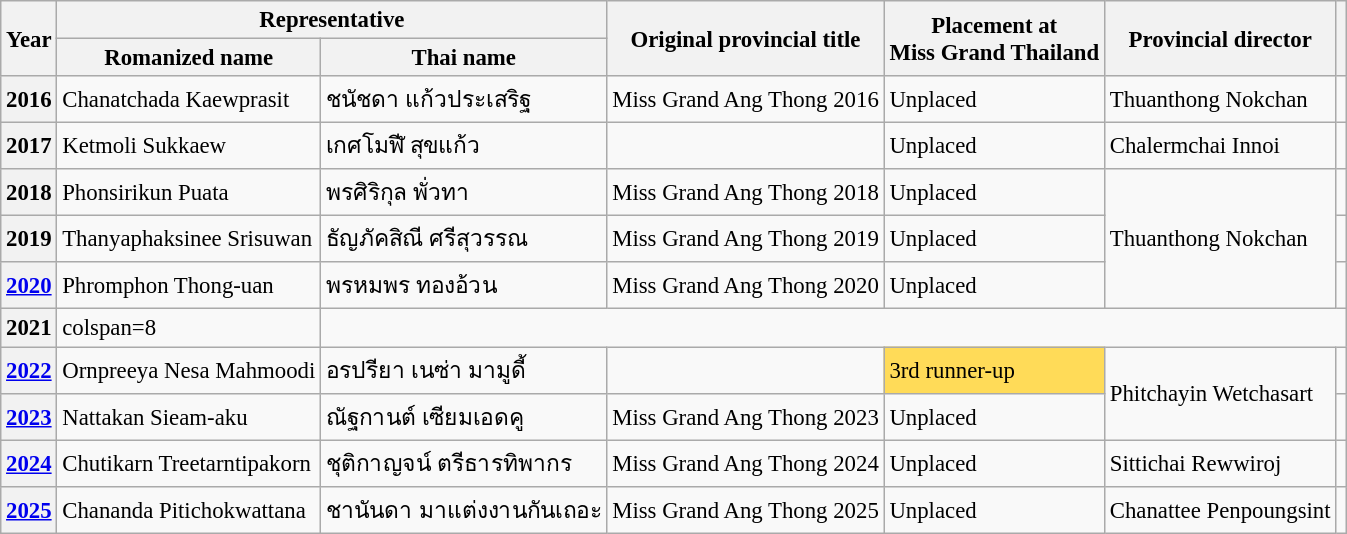<table class="wikitable defaultcenter col2left col3left col6left" style="font-size:95%;">
<tr>
<th rowspan=2>Year</th>
<th colspan=2>Representative</th>
<th rowspan=2>Original provincial title</th>
<th rowspan=2>Placement at<br>Miss Grand Thailand</th>
<th rowspan=2>Provincial director</th>
<th rowspan=2></th>
</tr>
<tr>
<th>Romanized name</th>
<th>Thai name</th>
</tr>
<tr>
<th>2016</th>
<td>Chanatchada Kaewprasit</td>
<td>ชนัชดา แก้วประเสริฐ</td>
<td>Miss Grand Ang Thong 2016</td>
<td>Unplaced</td>
<td>Thuanthong Nokchan</td>
<td></td>
</tr>
<tr>
<th>2017</th>
<td>Ketmoli Sukkaew</td>
<td>เกศโมฬี สุขแก้ว</td>
<td></td>
<td>Unplaced</td>
<td>Chalermchai Innoi</td>
<td></td>
</tr>
<tr>
<th>2018</th>
<td>Phonsirikun Puata</td>
<td>พรศิริกุล พั่วทา</td>
<td>Miss Grand Ang Thong 2018</td>
<td>Unplaced</td>
<td rowspan=3>Thuanthong Nokchan</td>
<td></td>
</tr>
<tr>
<th>2019</th>
<td>Thanyaphaksinee Srisuwan</td>
<td>ธัญภัคสิณี ศรีสุวรรณ</td>
<td>Miss Grand Ang Thong 2019</td>
<td>Unplaced</td>
<td></td>
</tr>
<tr>
<th><a href='#'>2020</a></th>
<td>Phromphon Thong-uan</td>
<td>พรหมพร ทองอ้วน</td>
<td>Miss Grand Ang Thong 2020</td>
<td>Unplaced</td>
<td></td>
</tr>
<tr>
<th>2021</th>
<td>colspan=8 </td>
</tr>
<tr>
<th><a href='#'>2022</a></th>
<td>Ornpreeya Nesa Mahmoodi</td>
<td>อรปรียา เนซ่า มามูดี้</td>
<td></td>
<td bgcolor=#FFDB58>3rd runner-up</td>
<td rowspan=2>Phitchayin Wetchasart</td>
<td></td>
</tr>
<tr>
<th><a href='#'>2023</a></th>
<td>Nattakan Sieam-aku</td>
<td>ณัฐกานต์ เซียมเอดคู</td>
<td>Miss Grand Ang Thong 2023</td>
<td>Unplaced</td>
<td></td>
</tr>
<tr>
<th><a href='#'>2024</a></th>
<td>Chutikarn Treetarntipakorn</td>
<td>ชุติกาญจน์ ตรีธารทิพากร</td>
<td>Miss Grand Ang Thong 2024</td>
<td>Unplaced</td>
<td>Sittichai Rewwiroj</td>
<td></td>
</tr>
<tr>
<th><a href='#'>2025</a></th>
<td>Chananda Pitichokwattana</td>
<td>ชานันดา มาแต่งงานกันเถอะ</td>
<td>Miss Grand Ang Thong 2025</td>
<td>Unplaced</td>
<td>Chanattee Penpoungsint</td>
<td></td>
</tr>
</table>
